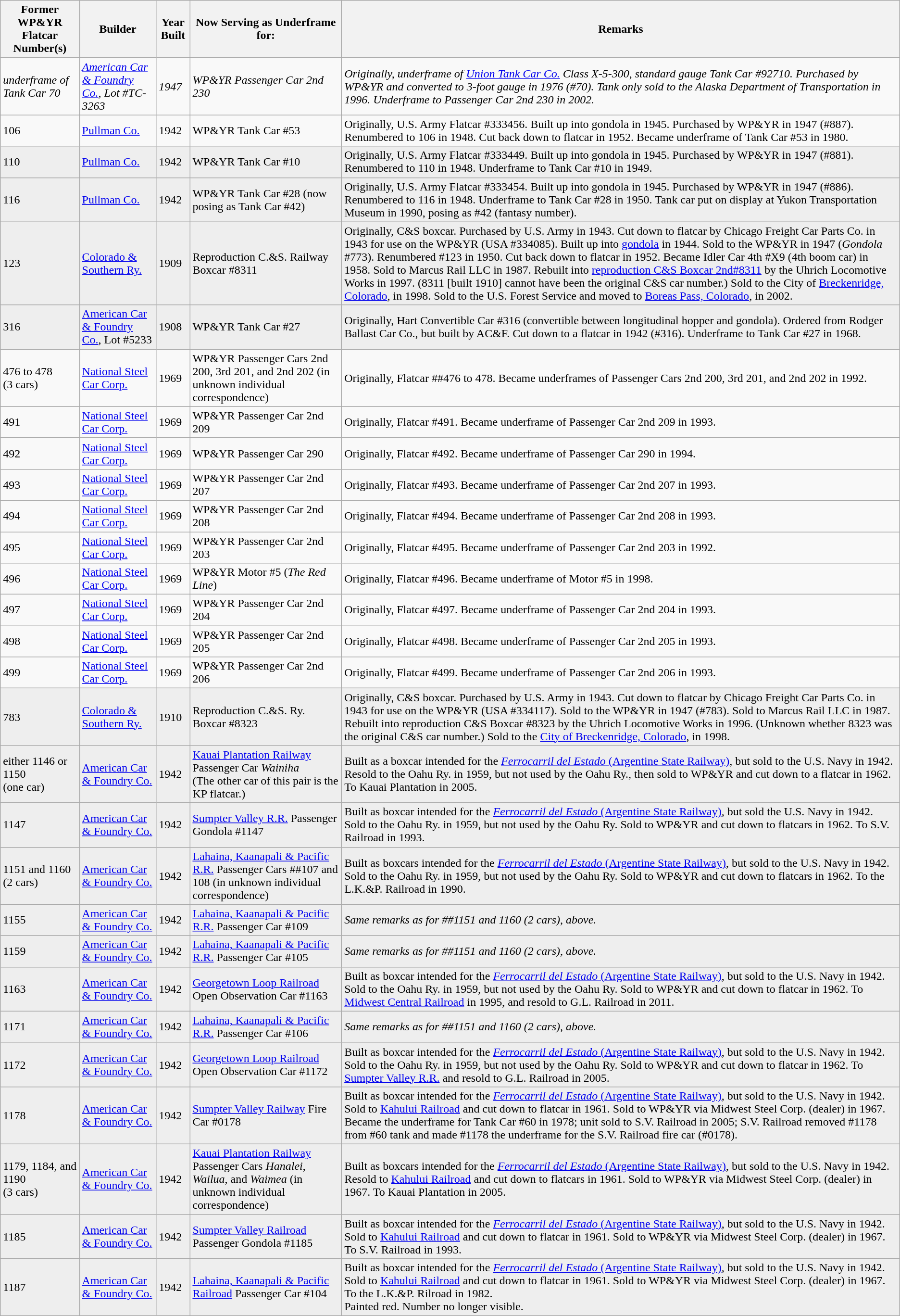<table class="wikitable">
<tr>
<th>Former WP&YR Flatcar Number(s)</th>
<th>Builder</th>
<th>Year Built</th>
<th>Now Serving as Underframe for:</th>
<th>Remarks</th>
</tr>
<tr>
<td><em>underframe of Tank Car 70</em></td>
<td><em><a href='#'>American Car & Foundry Co.</a>, Lot #TC-3263</em></td>
<td><em>1947</em></td>
<td><em>WP&YR Passenger Car 2nd 230</em></td>
<td><em>Originally, underframe of <a href='#'>Union Tank Car Co.</a> Class X-5-300, standard gauge Tank Car #92710. Purchased by WP&YR and converted to 3-foot gauge in 1976 (#70). Tank only sold to the Alaska Department of Transportation in 1996. Underframe to Passenger Car 2nd 230 in 2002.</em></td>
</tr>
<tr>
<td>106</td>
<td><a href='#'>Pullman Co.</a></td>
<td>1942</td>
<td>WP&YR Tank Car #53</td>
<td>Originally, U.S. Army Flatcar #333456. Built up into gondola in 1945. Purchased by WP&YR in 1947 (#887). Renumbered to 106 in 1948. Cut back down to flatcar in 1952. Became underframe of Tank Car #53 in 1980.</td>
</tr>
<tr bgcolor=#EEEEEE>
<td>110</td>
<td><a href='#'>Pullman Co.</a></td>
<td>1942</td>
<td>WP&YR Tank Car #10</td>
<td>Originally, U.S. Army Flatcar #333449. Built up into gondola in 1945. Purchased by WP&YR in 1947 (#881). Renumbered to 110 in 1948. Underframe to Tank Car #10 in 1949.</td>
</tr>
<tr bgcolor=#EEEEEE>
<td>116</td>
<td><a href='#'>Pullman Co.</a></td>
<td>1942</td>
<td>WP&YR Tank Car #28 (now posing as Tank Car #42)</td>
<td>Originally, U.S. Army Flatcar #333454. Built up into gondola in 1945. Purchased by WP&YR in 1947 (#886). Renumbered to 116 in 1948. Underframe to Tank Car #28 in 1950. Tank car put on display at Yukon Transportation Museum in 1990, posing as #42 (fantasy number).</td>
</tr>
<tr bgcolor=#EEEEEE>
<td>123</td>
<td><a href='#'>Colorado & Southern Ry.</a></td>
<td>1909</td>
<td>Reproduction C.&S. Railway Boxcar #8311</td>
<td>Originally, C&S boxcar. Purchased by U.S. Army in 1943. Cut down to flatcar by Chicago Freight Car Parts Co. in 1943 for use on the WP&YR (USA #334085).  Built up into <a href='#'>gondola</a> in 1944. Sold to the WP&YR in 1947 (<em>Gondola</em> #773). Renumbered #123 in 1950. Cut back down to flatcar in 1952. Became Idler Car 4th #X9 (4th boom car) in 1958.  Sold to Marcus Rail LLC in 1987. Rebuilt into <a href='#'>reproduction C&S Boxcar 2nd#8311</a> by the Uhrich Locomotive Works in 1997. (8311 [built 1910] cannot have been the original C&S car number.) Sold to the City of <a href='#'>Breckenridge, Colorado</a>, in 1998.  Sold to the U.S. Forest Service and moved to <a href='#'>Boreas Pass, Colorado</a>, in 2002.</td>
</tr>
<tr bgcolor=#EEEEEE>
<td>316</td>
<td><a href='#'>American Car & Foundry Co.</a>, Lot #5233</td>
<td>1908</td>
<td>WP&YR Tank Car #27</td>
<td>Originally, Hart Convertible Car #316 (convertible between longitudinal hopper and gondola). Ordered from Rodger Ballast Car Co., but built by AC&F. Cut down to a flatcar in 1942 (#316). Underframe to Tank Car #27 in 1968.</td>
</tr>
<tr>
<td>476 to 478<br>(3 cars)</td>
<td><a href='#'>National Steel Car Corp.</a></td>
<td>1969</td>
<td>WP&YR Passenger Cars 2nd 200, 3rd 201, and 2nd 202 (in unknown individual correspondence)</td>
<td>Originally, Flatcar ##476 to 478. Became underframes of Passenger Cars 2nd 200, 3rd 201, and 2nd 202 in 1992.</td>
</tr>
<tr>
<td>491</td>
<td><a href='#'>National Steel Car Corp.</a></td>
<td>1969</td>
<td>WP&YR Passenger Car 2nd 209</td>
<td>Originally, Flatcar #491. Became underframe of Passenger Car 2nd 209 in 1993.</td>
</tr>
<tr>
<td>492</td>
<td><a href='#'>National Steel Car Corp.</a></td>
<td>1969</td>
<td>WP&YR Passenger Car 290</td>
<td>Originally, Flatcar #492. Became underframe of Passenger Car 290 in 1994.</td>
</tr>
<tr>
<td>493</td>
<td><a href='#'>National Steel Car Corp.</a></td>
<td>1969</td>
<td>WP&YR Passenger Car 2nd 207</td>
<td>Originally, Flatcar #493. Became underframe of Passenger Car 2nd 207 in 1993.</td>
</tr>
<tr>
<td>494</td>
<td><a href='#'>National Steel Car Corp.</a></td>
<td>1969</td>
<td>WP&YR Passenger Car 2nd 208</td>
<td>Originally, Flatcar #494. Became underframe of Passenger Car 2nd 208 in 1993.</td>
</tr>
<tr>
<td>495</td>
<td><a href='#'>National Steel Car Corp.</a></td>
<td>1969</td>
<td>WP&YR Passenger Car 2nd 203</td>
<td>Originally, Flatcar #495. Became underframe of Passenger Car 2nd 203 in 1992.</td>
</tr>
<tr>
<td>496</td>
<td><a href='#'>National Steel Car Corp.</a></td>
<td>1969</td>
<td>WP&YR Motor #5 (<em>The Red Line</em>)</td>
<td>Originally, Flatcar #496. Became underframe of Motor #5 in 1998.</td>
</tr>
<tr>
<td>497</td>
<td><a href='#'>National Steel Car Corp.</a></td>
<td>1969</td>
<td>WP&YR Passenger Car 2nd 204</td>
<td>Originally, Flatcar #497. Became underframe of Passenger Car 2nd 204 in 1993.</td>
</tr>
<tr>
<td>498</td>
<td><a href='#'>National Steel Car Corp.</a></td>
<td>1969</td>
<td>WP&YR Passenger Car 2nd 205</td>
<td>Originally, Flatcar #498. Became underframe of Passenger Car 2nd 205 in 1993.</td>
</tr>
<tr>
<td>499</td>
<td><a href='#'>National Steel Car Corp.</a></td>
<td>1969</td>
<td>WP&YR Passenger Car 2nd 206</td>
<td>Originally, Flatcar #499. Became underframe of Passenger Car 2nd 206 in 1993.</td>
</tr>
<tr bgcolor=#EEEEEE>
<td>783</td>
<td><a href='#'>Colorado & Southern Ry.</a></td>
<td>1910</td>
<td>Reproduction C.&S. Ry. Boxcar #8323</td>
<td>Originally, C&S boxcar. Purchased by U.S. Army in 1943. Cut down to flatcar by Chicago Freight Car Parts Co. in 1943 for use on the WP&YR (USA #334117). Sold to the WP&YR in 1947 (#783). Sold to Marcus Rail LLC in 1987. Rebuilt into reproduction C&S Boxcar #8323 by the Uhrich Locomotive Works in 1996. (Unknown whether 8323 was the original C&S car number.) Sold to the <a href='#'>City of Breckenridge, Colorado</a>, in 1998.</td>
</tr>
<tr bgcolor=#EEEEEE>
<td>either 1146 or 1150<br>(one car)</td>
<td><a href='#'>American Car & Foundry Co.</a></td>
<td>1942</td>
<td><a href='#'>Kauai Plantation Railway</a> Passenger Car <em>Wainiha</em><br>(The other car of this pair is the KP flatcar.)</td>
<td>Built as a boxcar intended for the <a href='#'><em>Ferrocarril del Estado</em> (Argentine State Railway)</a>, but sold to the U.S. Navy in 1942.    Resold to the Oahu Ry. in 1959, but not used by the Oahu Ry., then sold to WP&YR and cut down to a flatcar in 1962.  To Kauai Plantation in 2005.</td>
</tr>
<tr bgcolor=#EEEEEE>
<td>1147</td>
<td><a href='#'>American Car & Foundry Co.</a></td>
<td>1942</td>
<td><a href='#'>Sumpter Valley R.R.</a> Passenger Gondola #1147</td>
<td>Built as boxcar intended for the <a href='#'><em>Ferrocarril del Estado</em> (Argentine State Railway)</a>, but sold the U.S. Navy in 1942.  Sold to the Oahu Ry. in 1959, but not used by the Oahu Ry.  Sold to WP&YR and cut down to flatcars in 1962. To S.V. Railroad in 1993.</td>
</tr>
<tr bgcolor=#EEEEEE>
<td>1151 and 1160<br>(2 cars)</td>
<td><a href='#'>American Car & Foundry Co.</a></td>
<td>1942</td>
<td><a href='#'>Lahaina, Kaanapali & Pacific R.R.</a> Passenger Cars ##107 and 108 (in unknown individual correspondence)</td>
<td>Built as boxcars intended for the <a href='#'><em>Ferrocarril del Estado</em> (Argentine State Railway)</a>, but sold to the U.S. Navy in 1942.  Sold to the Oahu Ry. in 1959, but not used by the Oahu Ry.  Sold to WP&YR and cut down to flatcars in 1962. To the L.K.&P. Railroad in 1990.</td>
</tr>
<tr bgcolor=#EEEEEE>
<td>1155</td>
<td><a href='#'>American Car & Foundry Co.</a></td>
<td>1942</td>
<td><a href='#'>Lahaina, Kaanapali & Pacific R.R.</a> Passenger Car #109</td>
<td><em>Same remarks as for ##1151 and 1160 (2 cars), above.</em></td>
</tr>
<tr bgcolor=#EEEEEE>
<td>1159</td>
<td><a href='#'>American Car & Foundry Co.</a></td>
<td>1942</td>
<td><a href='#'>Lahaina, Kaanapali & Pacific R.R.</a> Passenger Car #105</td>
<td><em>Same remarks as for ##1151 and 1160 (2 cars), above.</em></td>
</tr>
<tr bgcolor=#EEEEEE>
<td>1163</td>
<td><a href='#'>American Car & Foundry Co.</a></td>
<td>1942</td>
<td><a href='#'>Georgetown Loop Railroad</a> Open Observation Car #1163</td>
<td>Built as boxcar intended for the <a href='#'><em>Ferrocarril del Estado</em> (Argentine State Railway)</a>, but sold to the U.S. Navy in 1942.  Sold to the Oahu Ry. in 1959, but not used by the Oahu Ry.  Sold to WP&YR and cut down to flatcar in 1962. To <a href='#'>Midwest Central Railroad</a> in 1995, and resold to G.L. Railroad in 2011.</td>
</tr>
<tr bgcolor=#EEEEEE>
<td>1171</td>
<td><a href='#'>American Car & Foundry Co.</a></td>
<td>1942</td>
<td><a href='#'>Lahaina, Kaanapali & Pacific R.R.</a> Passenger Car #106</td>
<td><em>Same remarks as for ##1151 and 1160 (2 cars), above.</em></td>
</tr>
<tr bgcolor=#EEEEEE>
<td>1172</td>
<td><a href='#'>American Car & Foundry Co.</a></td>
<td>1942</td>
<td><a href='#'>Georgetown Loop Railroad</a> Open Observation Car #1172</td>
<td>Built as boxcar intended for the <a href='#'><em>Ferrocarril del Estado</em> (Argentine State Railway)</a>, but sold to the U.S. Navy in 1942. Sold to the Oahu Ry. in 1959, but not used by the Oahu Ry.  Sold to WP&YR and cut down to flatcar in 1962. To <a href='#'>Sumpter Valley R.R.</a> and resold to G.L. Railroad in 2005.</td>
</tr>
<tr bgcolor=#EEEEEE>
<td>1178</td>
<td><a href='#'>American Car & Foundry Co.</a></td>
<td>1942</td>
<td><a href='#'>Sumpter Valley Railway</a> Fire Car #0178</td>
<td>Built as boxcar intended for the <a href='#'><em>Ferrocarril del Estado</em> (Argentine State Railway)</a>, but sold to the U.S. Navy in 1942. Sold to <a href='#'>Kahului Railroad</a> and cut down to flatcar in 1961. Sold to WP&YR via Midwest Steel Corp. (dealer) in 1967. Became the underframe for Tank Car #60 in 1978; unit sold to S.V. Railroad in 2005; S.V. Railroad removed #1178 from #60 tank and made #1178 the underframe for the S.V. Railroad fire car (#0178).</td>
</tr>
<tr bgcolor=#EEEEEE>
<td>1179, 1184, and 1190<br>(3 cars)</td>
<td><a href='#'>American Car & Foundry Co.</a></td>
<td>1942</td>
<td><a href='#'>Kauai Plantation Railway</a> Passenger Cars <em>Hanalei</em>, <em>Wailua</em>, and <em>Waimea</em> (in unknown individual correspondence)</td>
<td>Built as boxcars intended for the <a href='#'><em>Ferrocarril del Estado</em> (Argentine State Railway)</a>, but sold to the U.S. Navy in 1942.   Resold to <a href='#'>Kahului Railroad</a> and cut down to flatcars in 1961.  Sold to WP&YR via Midwest Steel Corp. (dealer) in 1967.  To Kauai Plantation in 2005.</td>
</tr>
<tr bgcolor=#EEEEEE>
<td>1185</td>
<td><a href='#'>American Car & Foundry Co.</a></td>
<td>1942</td>
<td><a href='#'>Sumpter Valley Railroad</a> Passenger Gondola #1185</td>
<td>Built as boxcar intended for the <a href='#'><em>Ferrocarril del Estado</em> (Argentine State Railway)</a>, but sold to the U.S. Navy in 1942. Sold to <a href='#'>Kahului Railroad</a> and cut down to flatcar in 1961. Sold to WP&YR via Midwest Steel Corp. (dealer) in 1967. To S.V. Railroad in 1993.</td>
</tr>
<tr bgcolor=#EEEEEE>
<td>1187</td>
<td><a href='#'>American Car & Foundry Co.</a></td>
<td>1942</td>
<td><a href='#'>Lahaina, Kaanapali & Pacific Railroad</a> Passenger Car #104</td>
<td>Built as boxcar intended for the <a href='#'><em>Ferrocarril del Estado</em> (Argentine State Railway)</a>, but sold to the U.S. Navy in 1942. Sold to <a href='#'>Kahului Railroad</a> and cut down to flatcar in 1961. Sold to WP&YR via Midwest Steel Corp. (dealer) in 1967. To the L.K.&P. Rilroad in 1982.<br>Painted red.  Number no longer visible.</td>
</tr>
</table>
